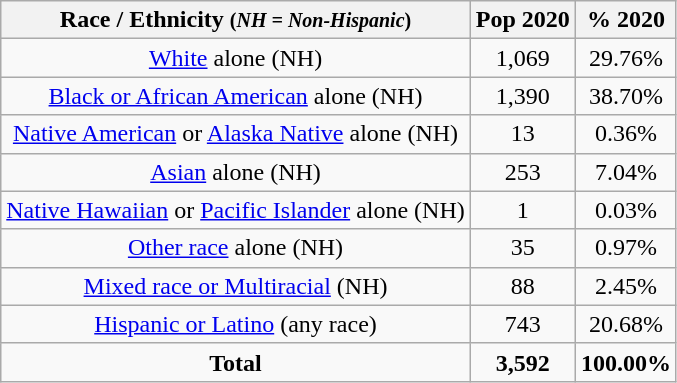<table class="wikitable" style="text-align:center;">
<tr>
<th>Race / Ethnicity <small>(<em>NH = Non-Hispanic</em>)</small></th>
<th>Pop 2020</th>
<th>% 2020</th>
</tr>
<tr>
<td><a href='#'>White</a> alone (NH)</td>
<td>1,069</td>
<td>29.76%</td>
</tr>
<tr>
<td><a href='#'>Black or African American</a> alone (NH)</td>
<td>1,390</td>
<td>38.70%</td>
</tr>
<tr>
<td><a href='#'>Native American</a> or <a href='#'>Alaska Native</a> alone (NH)</td>
<td>13</td>
<td>0.36%</td>
</tr>
<tr>
<td><a href='#'>Asian</a> alone (NH)</td>
<td>253</td>
<td>7.04%</td>
</tr>
<tr>
<td><a href='#'>Native Hawaiian</a> or <a href='#'>Pacific Islander</a> alone (NH)</td>
<td>1</td>
<td>0.03%</td>
</tr>
<tr>
<td><a href='#'>Other race</a> alone (NH)</td>
<td>35</td>
<td>0.97%</td>
</tr>
<tr>
<td><a href='#'>Mixed race or Multiracial</a> (NH)</td>
<td>88</td>
<td>2.45%</td>
</tr>
<tr>
<td><a href='#'>Hispanic or Latino</a> (any race)</td>
<td>743</td>
<td>20.68%</td>
</tr>
<tr>
<td><strong>Total</strong></td>
<td><strong>3,592</strong></td>
<td><strong>100.00%</strong></td>
</tr>
</table>
